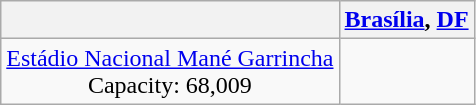<table class="wikitable" style="text-align:center">
<tr>
<th></th>
<th><a href='#'>Brasília</a>, <a href='#'>DF</a></th>
</tr>
<tr>
<td><a href='#'>Estádio Nacional Mané Garrincha</a><br>Capacity: 68,009<br></td>
</tr>
</table>
